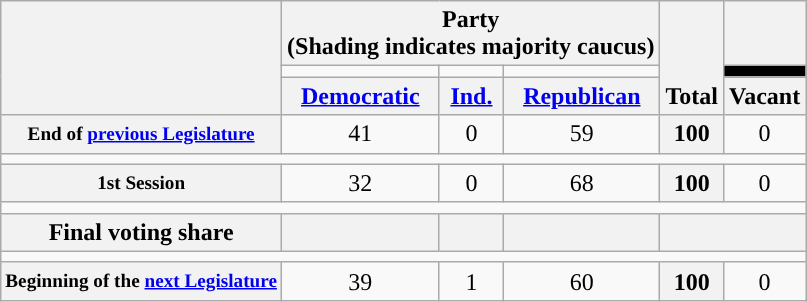<table class=wikitable style="text-align:center">
<tr style="vertical-align:bottom;">
<th rowspan=3></th>
<th colspan=3>Party <div>(Shading indicates majority caucus)</div></th>
<th rowspan=3>Total</th>
<th></th>
</tr>
<tr style="height:5px">
<td style="background-color:"></td>
<td style="background-color:"></td>
<td style="background-color:"></td>
<td style="background:black;"></td>
</tr>
<tr>
<th><a href='#'>Democratic</a></th>
<th><a href='#'>Ind.</a></th>
<th><a href='#'>Republican</a></th>
<th>Vacant</th>
</tr>
<tr>
<th style="font-size:80%;">End of <a href='#'>previous Legislature</a></th>
<td>41</td>
<td>0</td>
<td>59</td>
<th>100</th>
<td>0</td>
</tr>
<tr>
<td colspan=6></td>
</tr>
<tr>
<th style="font-size:80%;">1st Session</th>
<td>32</td>
<td>0</td>
<td>68</td>
<th>100</th>
<td>0</td>
</tr>
<tr>
<td colspan=6></td>
</tr>
<tr>
<th>Final voting share</th>
<th></th>
<th></th>
<th></th>
<th colspan=2></th>
</tr>
<tr>
<td colspan=6></td>
</tr>
<tr>
<th style="font-size:80%;">Beginning of the <a href='#'>next Legislature</a></th>
<td>39</td>
<td>1</td>
<td>60</td>
<th>100</th>
<td>0</td>
</tr>
</table>
